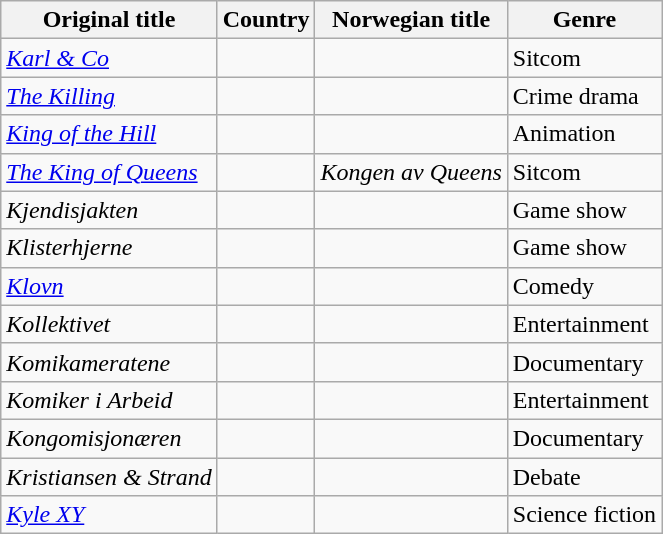<table class="wikitable sortable">
<tr>
<th>Original title</th>
<th>Country</th>
<th>Norwegian title</th>
<th>Genre</th>
</tr>
<tr>
<td><em><a href='#'>Karl & Co</a></em></td>
<td></td>
<td></td>
<td>Sitcom</td>
</tr>
<tr>
<td><em><a href='#'>The Killing</a></em></td>
<td></td>
<td></td>
<td>Crime drama</td>
</tr>
<tr>
<td><em><a href='#'>King of the Hill</a></em></td>
<td></td>
<td></td>
<td>Animation</td>
</tr>
<tr>
<td><em><a href='#'>The King of Queens</a></em></td>
<td></td>
<td><em>Kongen av Queens</em></td>
<td>Sitcom</td>
</tr>
<tr>
<td><em>Kjendisjakten</em></td>
<td></td>
<td></td>
<td>Game show</td>
</tr>
<tr>
<td><em>Klisterhjerne</em></td>
<td></td>
<td></td>
<td>Game show</td>
</tr>
<tr>
<td><em><a href='#'>Klovn</a></em></td>
<td></td>
<td></td>
<td>Comedy</td>
</tr>
<tr>
<td><em>Kollektivet</em></td>
<td></td>
<td></td>
<td>Entertainment</td>
</tr>
<tr>
<td><em>Komikameratene</em></td>
<td></td>
<td></td>
<td>Documentary</td>
</tr>
<tr>
<td><em>Komiker i Arbeid</em></td>
<td></td>
<td></td>
<td>Entertainment</td>
</tr>
<tr>
<td><em>Kongomisjonæren</em></td>
<td></td>
<td></td>
<td>Documentary</td>
</tr>
<tr>
<td><em>Kristiansen & Strand</em></td>
<td></td>
<td></td>
<td>Debate</td>
</tr>
<tr>
<td><em><a href='#'>Kyle XY</a></em></td>
<td></td>
<td></td>
<td>Science fiction</td>
</tr>
</table>
